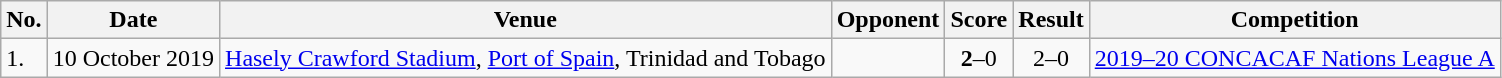<table class="wikitable">
<tr>
<th>No.</th>
<th>Date</th>
<th>Venue</th>
<th>Opponent</th>
<th>Score</th>
<th>Result</th>
<th>Competition</th>
</tr>
<tr>
<td>1.</td>
<td>10 October 2019</td>
<td><a href='#'>Hasely Crawford Stadium</a>, <a href='#'>Port of Spain</a>, Trinidad and Tobago</td>
<td></td>
<td align=center><strong>2</strong>–0</td>
<td align=center>2–0</td>
<td><a href='#'>2019–20 CONCACAF Nations League A</a></td>
</tr>
</table>
